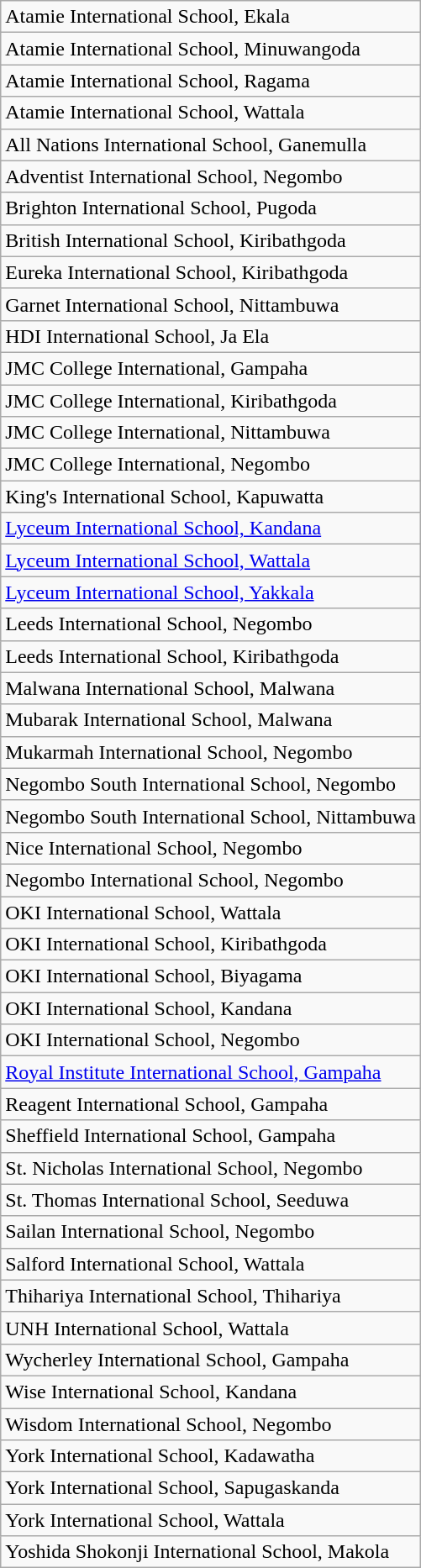<table class="wikitable">
<tr>
<td>Atamie International School, Ekala</td>
</tr>
<tr>
<td>Atamie International School, Minuwangoda</td>
</tr>
<tr>
<td>Atamie International School, Ragama</td>
</tr>
<tr>
<td>Atamie International School, Wattala</td>
</tr>
<tr>
<td>All Nations International School, Ganemulla</td>
</tr>
<tr>
<td>Adventist International School, Negombo</td>
</tr>
<tr>
<td>Brighton International School, Pugoda</td>
</tr>
<tr>
<td>British International School, Kiribathgoda</td>
</tr>
<tr>
<td>Eureka International School, Kiribathgoda</td>
</tr>
<tr>
<td>Garnet International School, Nittambuwa</td>
</tr>
<tr>
<td>HDI International School, Ja Ela</td>
</tr>
<tr>
<td>JMC College International, Gampaha</td>
</tr>
<tr>
<td>JMC College International, Kiribathgoda</td>
</tr>
<tr>
<td>JMC College International, Nittambuwa</td>
</tr>
<tr>
<td>JMC College International, Negombo</td>
</tr>
<tr>
<td>King's International School, Kapuwatta</td>
</tr>
<tr>
<td><a href='#'>Lyceum International School, Kandana</a></td>
</tr>
<tr>
<td><a href='#'>Lyceum International School, Wattala</a></td>
</tr>
<tr>
<td><a href='#'>Lyceum International School, Yakkala</a></td>
</tr>
<tr>
<td>Leeds International School, Negombo</td>
</tr>
<tr>
<td>Leeds International School, Kiribathgoda</td>
</tr>
<tr>
<td>Malwana International School, Malwana</td>
</tr>
<tr>
<td>Mubarak International School, Malwana</td>
</tr>
<tr>
<td>Mukarmah International School, Negombo</td>
</tr>
<tr>
<td>Negombo South International School, Negombo</td>
</tr>
<tr>
<td>Negombo South International School, Nittambuwa</td>
</tr>
<tr>
<td>Nice International School, Negombo</td>
</tr>
<tr>
<td>Negombo International School, Negombo</td>
</tr>
<tr>
<td>OKI International School, Wattala</td>
</tr>
<tr>
<td>OKI International School, Kiribathgoda</td>
</tr>
<tr>
<td>OKI International School, Biyagama</td>
</tr>
<tr>
<td>OKI International School, Kandana</td>
</tr>
<tr>
<td>OKI International School, Negombo</td>
</tr>
<tr>
<td><a href='#'>Royal Institute International School, Gampaha</a></td>
</tr>
<tr>
<td>Reagent International School, Gampaha</td>
</tr>
<tr>
<td>Sheffield International School, Gampaha</td>
</tr>
<tr>
<td>St. Nicholas International School, Negombo</td>
</tr>
<tr>
<td>St. Thomas International School, Seeduwa</td>
</tr>
<tr>
<td>Sailan International School, Negombo</td>
</tr>
<tr>
<td>Salford International School, Wattala</td>
</tr>
<tr>
<td>Thihariya International School, Thihariya</td>
</tr>
<tr>
<td>UNH International School, Wattala</td>
</tr>
<tr>
<td>Wycherley International School, Gampaha</td>
</tr>
<tr>
<td>Wise International School, Kandana</td>
</tr>
<tr>
<td>Wisdom International School, Negombo</td>
</tr>
<tr>
<td>York International School, Kadawatha</td>
</tr>
<tr>
<td>York International School, Sapugaskanda</td>
</tr>
<tr>
<td>York International School, Wattala</td>
</tr>
<tr>
<td>Yoshida Shokonji International School, Makola</td>
</tr>
</table>
